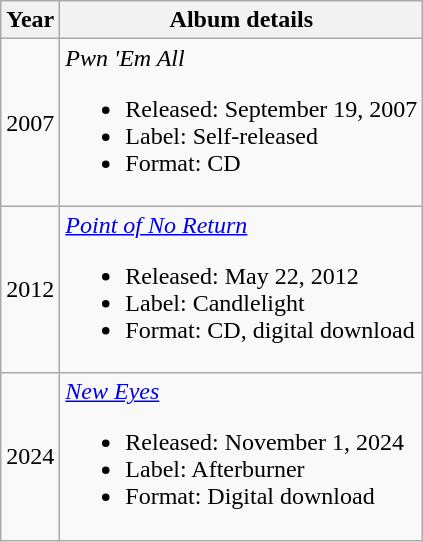<table class="wikitable">
<tr>
<th scope="col">Year</th>
<th scope="col">Album details</th>
</tr>
<tr>
<td>2007</td>
<td><em>Pwn 'Em All</em><br><ul><li>Released: September 19, 2007</li><li>Label: Self-released</li><li>Format: CD</li></ul></td>
</tr>
<tr>
<td>2012</td>
<td><em><a href='#'>Point of No Return</a></em><br><ul><li>Released: May 22, 2012</li><li>Label: Candlelight</li><li>Format: CD, digital download</li></ul></td>
</tr>
<tr>
<td>2024</td>
<td><em><a href='#'>New Eyes</a></em><br><ul><li>Released: November 1, 2024</li><li>Label: Afterburner</li><li>Format: Digital download</li></ul></td>
</tr>
</table>
